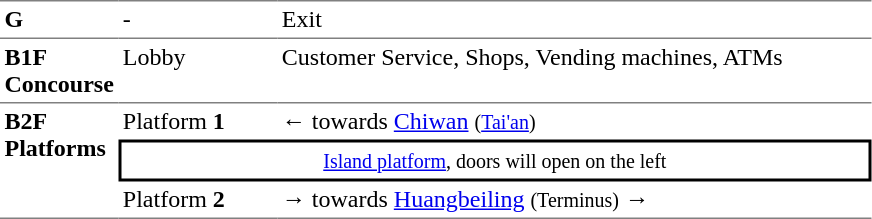<table table border=0 cellspacing=0 cellpadding=3>
<tr>
<td style="border-top:solid 1px gray;" width=50 valign=top><strong>G</strong></td>
<td style="border-top:solid 1px gray;" width=100 valign=top>-</td>
<td style="border-top:solid 1px gray;" width=390 valign=top>Exit</td>
</tr>
<tr>
<td style="border-bottom:solid 1px gray; border-top:solid 1px gray;" valign=top width=50><strong>B1F<br>Concourse</strong></td>
<td style="border-bottom:solid 1px gray; border-top:solid 1px gray;" valign=top width=100>Lobby</td>
<td style="border-bottom:solid 1px gray; border-top:solid 1px gray;" valign=top width=390>Customer Service, Shops, Vending machines, ATMs</td>
</tr>
<tr>
<td style="border-bottom:solid 1px gray;" rowspan="3" valign=top><strong>B2F<br>Platforms</strong></td>
<td>Platform <strong>1</strong></td>
<td>←  towards <a href='#'>Chiwan</a> <small>(<a href='#'>Tai'an</a>)</small></td>
</tr>
<tr>
<td style="border-right:solid 2px black;border-left:solid 2px black;border-top:solid 2px black;border-bottom:solid 2px black;text-align:center;" colspan=2><small><a href='#'>Island platform</a>, doors will open on the left</small></td>
</tr>
<tr>
<td style="border-bottom:solid 1px gray;">Platform <strong>2</strong></td>
<td style="border-bottom:solid 1px gray;"><span>→</span>  towards <a href='#'>Huangbeiling</a> <small>(Terminus)</small> →</td>
</tr>
</table>
